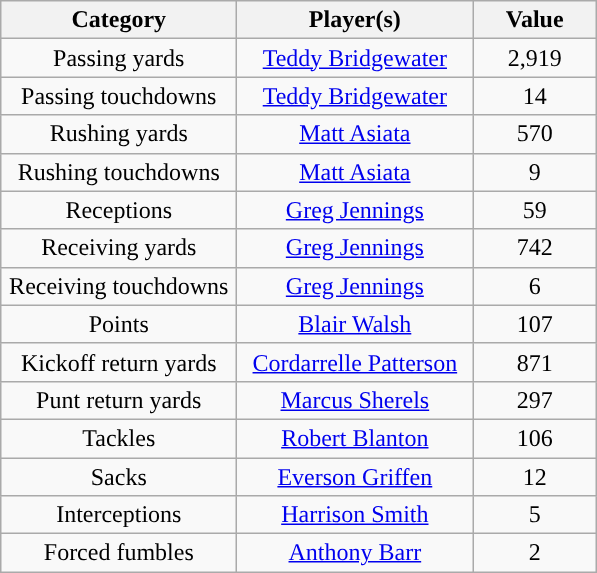<table class="wikitable" style="text-align:center">
<tr>
<th width=150px>Category</th>
<th width=150px>Player(s)</th>
<th width=75px>Value</th>
</tr>
<tr>
<td>Passing yards</td>
<td><a href='#'>Teddy Bridgewater</a></td>
<td>2,919</td>
</tr>
<tr>
<td>Passing touchdowns</td>
<td><a href='#'>Teddy Bridgewater</a></td>
<td>14</td>
</tr>
<tr>
<td>Rushing yards</td>
<td><a href='#'>Matt Asiata</a></td>
<td>570</td>
</tr>
<tr>
<td>Rushing touchdowns</td>
<td><a href='#'>Matt Asiata</a></td>
<td>9</td>
</tr>
<tr>
<td>Receptions</td>
<td><a href='#'>Greg Jennings</a></td>
<td>59</td>
</tr>
<tr>
<td>Receiving yards</td>
<td><a href='#'>Greg Jennings</a></td>
<td>742</td>
</tr>
<tr>
<td>Receiving touchdowns</td>
<td><a href='#'>Greg Jennings</a></td>
<td>6</td>
</tr>
<tr>
<td>Points</td>
<td><a href='#'>Blair Walsh</a></td>
<td>107</td>
</tr>
<tr>
<td>Kickoff return yards</td>
<td><a href='#'>Cordarrelle Patterson</a></td>
<td>871</td>
</tr>
<tr>
<td>Punt return yards</td>
<td><a href='#'>Marcus Sherels</a></td>
<td>297</td>
</tr>
<tr>
<td>Tackles</td>
<td><a href='#'>Robert Blanton</a></td>
<td>106</td>
</tr>
<tr>
<td>Sacks</td>
<td><a href='#'>Everson Griffen</a></td>
<td>12</td>
</tr>
<tr>
<td>Interceptions</td>
<td><a href='#'>Harrison Smith</a></td>
<td>5</td>
</tr>
<tr>
<td>Forced fumbles</td>
<td><a href='#'>Anthony Barr</a></td>
<td>2</td>
</tr>
</table>
